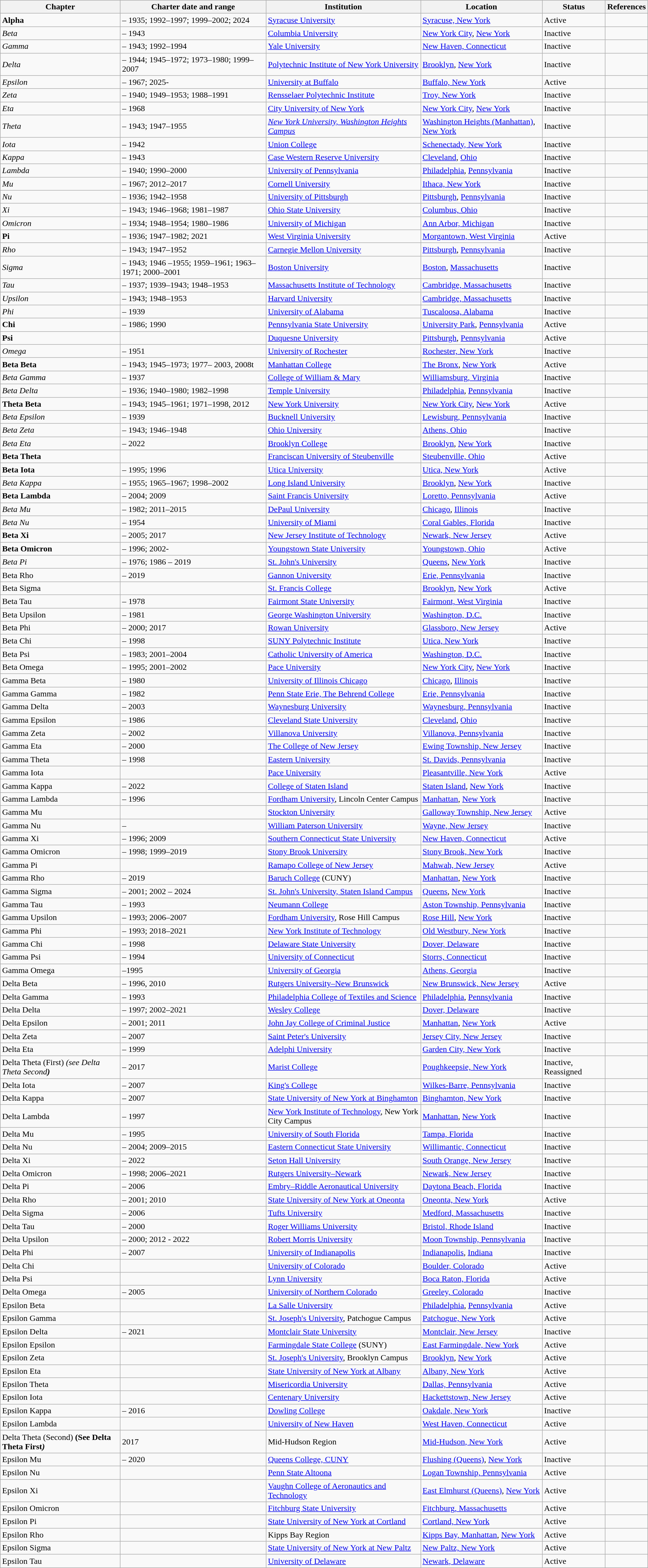<table class="wikitable sortable">
<tr>
<th>Chapter</th>
<th>Charter date and range</th>
<th>Institution</th>
<th>Location</th>
<th>Status</th>
<th>References</th>
</tr>
<tr>
<td><strong>Alpha</strong></td>
<td> – 1935; 1992–1997; 1999–2002; 2024</td>
<td><a href='#'>Syracuse University</a></td>
<td><a href='#'>Syracuse, New York</a></td>
<td>Active</td>
<td></td>
</tr>
<tr>
<td><em>Beta</em></td>
<td> – 1943</td>
<td><a href='#'>Columbia University</a></td>
<td><a href='#'>New York City</a>, <a href='#'>New York</a></td>
<td>Inactive</td>
<td></td>
</tr>
<tr>
<td><em>Gamma</em></td>
<td> – 1943; 1992–1994</td>
<td><a href='#'>Yale University</a></td>
<td><a href='#'>New Haven, Connecticut</a></td>
<td>Inactive</td>
<td></td>
</tr>
<tr>
<td><em>Delta</em></td>
<td> – 1944; 1945–1972; 1973–1980; 1999–2007</td>
<td><a href='#'>Polytechnic Institute of New York University</a></td>
<td><a href='#'>Brooklyn</a>, <a href='#'>New York</a></td>
<td>Inactive</td>
<td></td>
</tr>
<tr>
<td><em>Epsilon</em></td>
<td> – 1967; 2025-</td>
<td><a href='#'>University at Buffalo</a></td>
<td><a href='#'>Buffalo, New York</a></td>
<td>Active</td>
<td></td>
</tr>
<tr>
<td><em>Zeta</em></td>
<td> – 1940; 1949–1953; 1988–1991</td>
<td><a href='#'>Rensselaer Polytechnic Institute</a></td>
<td><a href='#'>Troy, New York</a></td>
<td>Inactive</td>
<td></td>
</tr>
<tr>
<td><em>Eta</em></td>
<td> – 1968</td>
<td><a href='#'>City University of New York</a></td>
<td><a href='#'>New York City</a>, <a href='#'>New York</a></td>
<td>Inactive</td>
<td></td>
</tr>
<tr>
<td><em>Theta</em></td>
<td> – 1943; 1947–1955</td>
<td><em><a href='#'>New York University, Washington Heights Campus</a></em></td>
<td><a href='#'>Washington Heights (Manhattan)</a>, <a href='#'>New York</a></td>
<td>Inactive</td>
<td></td>
</tr>
<tr>
<td><em>Iota</em></td>
<td> – 1942</td>
<td><a href='#'>Union College</a></td>
<td><a href='#'>Schenectady, New York</a></td>
<td>Inactive</td>
<td></td>
</tr>
<tr>
<td><em>Kappa</em></td>
<td> – 1943</td>
<td><a href='#'>Case Western Reserve University</a></td>
<td><a href='#'>Cleveland</a>, <a href='#'>Ohio</a></td>
<td>Inactive</td>
<td></td>
</tr>
<tr>
<td><em>Lambda</em></td>
<td> – 1940; 1990–2000</td>
<td><a href='#'>University of Pennsylvania</a></td>
<td><a href='#'>Philadelphia</a>, <a href='#'>Pennsylvania</a></td>
<td>Inactive</td>
<td></td>
</tr>
<tr>
<td><em>Mu</em></td>
<td> – 1967; 2012–2017</td>
<td><a href='#'>Cornell University</a></td>
<td><a href='#'>Ithaca, New York</a></td>
<td>Inactive</td>
<td></td>
</tr>
<tr>
<td><em>Nu</em></td>
<td> – 1936; 1942–1958</td>
<td><a href='#'>University of Pittsburgh</a></td>
<td><a href='#'>Pittsburgh</a>, <a href='#'>Pennsylvania</a></td>
<td>Inactive</td>
<td></td>
</tr>
<tr>
<td><em>Xi</em></td>
<td> – 1943; 1946–1968; 1981–1987</td>
<td><a href='#'>Ohio State University</a></td>
<td><a href='#'>Columbus, Ohio</a></td>
<td>Inactive</td>
<td></td>
</tr>
<tr>
<td><em>Omicron</em></td>
<td> – 1934; 1948–1954; 1980–1986</td>
<td><a href='#'>University of Michigan</a></td>
<td><a href='#'>Ann Arbor, Michigan</a></td>
<td>Inactive</td>
<td></td>
</tr>
<tr>
<td><strong>Pi</strong></td>
<td> – 1936; 1947–1982; 2021</td>
<td><a href='#'>West Virginia University</a></td>
<td><a href='#'>Morgantown, West Virginia</a></td>
<td>Active</td>
<td></td>
</tr>
<tr>
<td><em>Rho</em></td>
<td> – 1943; 1947–1952</td>
<td><a href='#'>Carnegie Mellon University</a></td>
<td><a href='#'>Pittsburgh</a>, <a href='#'>Pennsylvania</a></td>
<td>Inactive</td>
<td></td>
</tr>
<tr>
<td><em>Sigma</em></td>
<td> – 1943; 1946 –1955; 1959–1961; 1963–1971; 2000–2001</td>
<td><a href='#'>Boston University</a></td>
<td><a href='#'>Boston</a>, <a href='#'>Massachusetts</a></td>
<td>Inactive</td>
<td></td>
</tr>
<tr>
<td><em>Tau</em></td>
<td> – 1937; 1939–1943; 1948–1953</td>
<td><a href='#'>Massachusetts Institute of Technology</a></td>
<td><a href='#'>Cambridge, Massachusetts</a></td>
<td>Inactive</td>
<td></td>
</tr>
<tr>
<td><em>Upsilon</em></td>
<td> – 1943; 1948–1953</td>
<td><a href='#'>Harvard University</a></td>
<td><a href='#'>Cambridge, Massachusetts</a></td>
<td>Inactive</td>
<td></td>
</tr>
<tr>
<td><em>Phi</em></td>
<td> – 1939</td>
<td><a href='#'>University of Alabama</a></td>
<td><a href='#'>Tuscaloosa, Alabama</a></td>
<td>Inactive</td>
<td></td>
</tr>
<tr>
<td><strong>Chi</strong></td>
<td> – 1986; 1990</td>
<td><a href='#'>Pennsylvania State University</a></td>
<td><a href='#'>University Park</a>, <a href='#'>Pennsylvania</a></td>
<td>Active</td>
<td></td>
</tr>
<tr>
<td><strong>Psi</strong></td>
<td></td>
<td><a href='#'>Duquesne University</a></td>
<td><a href='#'>Pittsburgh</a>, <a href='#'>Pennsylvania</a></td>
<td>Active</td>
<td></td>
</tr>
<tr>
<td><em>Omega</em></td>
<td> – 1951</td>
<td><a href='#'>University of Rochester</a></td>
<td><a href='#'>Rochester, New York</a></td>
<td>Inactive</td>
<td></td>
</tr>
<tr>
<td><strong>Beta Beta</strong></td>
<td> – 1943; 1945–1973; 1977– 2003, 2008t</td>
<td><a href='#'>Manhattan College</a></td>
<td><a href='#'>The Bronx</a>, <a href='#'>New York</a></td>
<td>Active</td>
<td></td>
</tr>
<tr>
<td><em>Beta Gamma</em></td>
<td> – 1937</td>
<td><a href='#'>College of William & Mary</a></td>
<td><a href='#'>Williamsburg, Virginia</a></td>
<td>Inactive</td>
<td></td>
</tr>
<tr>
<td><em>Beta Delta</em></td>
<td> – 1936; 1940–1980; 1982–1998</td>
<td><a href='#'>Temple University</a></td>
<td><a href='#'>Philadelphia</a>, <a href='#'>Pennsylvania</a></td>
<td>Inactive</td>
<td></td>
</tr>
<tr>
<td><strong>Theta Beta</strong></td>
<td> – 1943; 1945–1961; 1971–1998, 2012</td>
<td><a href='#'>New York University</a></td>
<td><a href='#'>New York City</a>, <a href='#'>New York</a></td>
<td>Active</td>
<td></td>
</tr>
<tr>
<td><em>Beta Epsilon</em></td>
<td> – 1939</td>
<td><a href='#'>Bucknell University</a></td>
<td><a href='#'>Lewisburg, Pennsylvania</a></td>
<td>Inactive</td>
<td></td>
</tr>
<tr>
<td><em>Beta Zeta</em></td>
<td> – 1943; 1946–1948</td>
<td><a href='#'>Ohio University</a></td>
<td><a href='#'>Athens, Ohio</a></td>
<td>Inactive</td>
<td></td>
</tr>
<tr>
<td><em>Beta Eta</em></td>
<td> – 2022</td>
<td><a href='#'>Brooklyn College</a></td>
<td><a href='#'>Brooklyn</a>, <a href='#'>New York</a></td>
<td>Inactive</td>
<td></td>
</tr>
<tr>
<td><strong>Beta Theta</strong></td>
<td></td>
<td><a href='#'>Franciscan University of Steubenville</a></td>
<td><a href='#'>Steubenville, Ohio</a></td>
<td>Active</td>
<td></td>
</tr>
<tr>
<td><strong>Beta Iota</strong></td>
<td> – 1995; 1996</td>
<td><a href='#'>Utica University</a></td>
<td><a href='#'>Utica, New York</a></td>
<td>Active</td>
<td></td>
</tr>
<tr>
<td><em>Beta Kappa</em></td>
<td> – 1955; 1965–1967; 1998–2002</td>
<td><a href='#'>Long Island University</a></td>
<td><a href='#'>Brooklyn</a>, <a href='#'>New York</a></td>
<td>Inactive</td>
<td></td>
</tr>
<tr>
<td><strong>Beta Lambda</strong></td>
<td> – 2004; 2009</td>
<td><a href='#'>Saint Francis University</a></td>
<td><a href='#'>Loretto, Pennsylvania</a></td>
<td>Active</td>
<td></td>
</tr>
<tr>
<td><em>Beta Mu</em></td>
<td> – 1982; 2011–2015</td>
<td><a href='#'>DePaul University</a></td>
<td><a href='#'>Chicago</a>, <a href='#'>Illinois</a></td>
<td>Inactive</td>
<td></td>
</tr>
<tr>
<td><em>Beta Nu</em></td>
<td> – 1954</td>
<td><a href='#'>University of Miami</a></td>
<td><a href='#'>Coral Gables, Florida</a></td>
<td>Inactive</td>
<td></td>
</tr>
<tr>
<td><strong>Beta Xi</strong></td>
<td> – 2005; 2017</td>
<td><a href='#'>New Jersey Institute of Technology</a></td>
<td><a href='#'>Newark, New Jersey</a></td>
<td>Active</td>
<td></td>
</tr>
<tr>
<td><strong>Beta Omicron</strong></td>
<td> – 1996; 2002-</td>
<td><a href='#'>Youngstown State University</a></td>
<td><a href='#'>Youngstown, Ohio</a></td>
<td>Active</td>
<td></td>
</tr>
<tr>
<td><em>Beta Pi<strong></td>
<td> – 1976; 1986 – 2019</td>
<td><a href='#'>St. John's University</a></td>
<td><a href='#'>Queens</a>, <a href='#'>New York</a></td>
<td>Inactive</td>
<td></td>
</tr>
<tr>
<td>Beta Rho</td>
<td> – 2019</td>
<td><a href='#'>Gannon University</a></td>
<td><a href='#'>Erie, Pennsylvania</a></td>
<td>Inactive</td>
<td></td>
</tr>
<tr>
<td></strong>Beta Sigma<strong></td>
<td></td>
<td><a href='#'>St. Francis College</a></td>
<td><a href='#'>Brooklyn</a>, <a href='#'>New York</a></td>
<td>Active</td>
<td></td>
</tr>
<tr>
<td></em>Beta Tau<em></td>
<td> – 1978</td>
<td><a href='#'>Fairmont State University</a></td>
<td><a href='#'>Fairmont, West Virginia</a></td>
<td>Inactive</td>
<td></td>
</tr>
<tr>
<td></em>Beta Upsilon<em></td>
<td> – 1981</td>
<td><a href='#'>George Washington University</a></td>
<td><a href='#'>Washington, D.C.</a></td>
<td>Inactive</td>
<td></td>
</tr>
<tr>
<td></strong>Beta Phi<strong></td>
<td> – 2000; 2017</td>
<td><a href='#'>Rowan University</a></td>
<td><a href='#'>Glassboro, New Jersey</a></td>
<td>Active</td>
<td></td>
</tr>
<tr>
<td></em>Beta Chi<em></td>
<td> – 1998</td>
<td><a href='#'>SUNY Polytechnic Institute</a></td>
<td><a href='#'>Utica, New York</a></td>
<td>Inactive</td>
<td></td>
</tr>
<tr>
<td></em>Beta Psi<em></td>
<td> – 1983; 2001–2004</td>
<td><a href='#'>Catholic University of America</a></td>
<td><a href='#'>Washington, D.C.</a></td>
<td>Inactive</td>
<td></td>
</tr>
<tr>
<td></em>Beta Omega<em></td>
<td> – 1995; 2001–2002</td>
<td><a href='#'>Pace University</a></td>
<td><a href='#'>New York City</a>, <a href='#'>New York</a></td>
<td>Inactive</td>
<td></td>
</tr>
<tr>
<td></em>Gamma Beta<em></td>
<td> – 1980</td>
<td><a href='#'>University of Illinois Chicago</a></td>
<td><a href='#'>Chicago</a>, <a href='#'>Illinois</a></td>
<td>Inactive</td>
<td></td>
</tr>
<tr>
<td></em>Gamma Gamma<em></td>
<td> – 1982</td>
<td><a href='#'>Penn State Erie, The Behrend College</a></td>
<td><a href='#'>Erie, Pennsylvania</a></td>
<td>Inactive</td>
<td></td>
</tr>
<tr>
<td></em>Gamma Delta<em></td>
<td> – 2003</td>
<td><a href='#'>Waynesburg University</a></td>
<td><a href='#'>Waynesburg, Pennsylvania</a></td>
<td>Inactive</td>
<td></td>
</tr>
<tr>
<td></em>Gamma Epsilon<em></td>
<td> – 1986</td>
<td><a href='#'>Cleveland State University</a></td>
<td><a href='#'>Cleveland</a>, <a href='#'>Ohio</a></td>
<td>Inactive</td>
<td></td>
</tr>
<tr>
<td></em>Gamma Zeta<em></td>
<td> – 2002</td>
<td><a href='#'>Villanova University</a></td>
<td><a href='#'>Villanova, Pennsylvania</a></td>
<td>Inactive</td>
<td></td>
</tr>
<tr>
<td></em>Gamma Eta<em></td>
<td> – 2000</td>
<td><a href='#'>The College of New Jersey</a></td>
<td><a href='#'>Ewing Township, New Jersey</a></td>
<td>Inactive</td>
<td></td>
</tr>
<tr>
<td></em>Gamma Theta<em></td>
<td> – 1998</td>
<td><a href='#'>Eastern University</a></td>
<td><a href='#'>St. Davids, Pennsylvania</a></td>
<td>Inactive</td>
<td></td>
</tr>
<tr>
<td></strong>Gamma Iota<strong></td>
<td></td>
<td><a href='#'>Pace University</a></td>
<td><a href='#'>Pleasantville, New York</a></td>
<td>Active</td>
<td></td>
</tr>
<tr>
<td></em>Gamma Kappa<em></td>
<td> – 2022</td>
<td><a href='#'>College of Staten Island</a></td>
<td><a href='#'>Staten Island</a>, <a href='#'>New York</a></td>
<td>Inactive</td>
<td></td>
</tr>
<tr>
<td></em>Gamma Lambda<em></td>
<td> – 1996</td>
<td><a href='#'>Fordham University</a>, Lincoln Center Campus</td>
<td><a href='#'>Manhattan</a>, <a href='#'>New York</a></td>
<td>Inactive</td>
<td></td>
</tr>
<tr>
<td></strong>Gamma Mu<strong></td>
<td></td>
<td><a href='#'>Stockton University</a></td>
<td><a href='#'>Galloway Township, New Jersey</a></td>
<td>Active</td>
<td></td>
</tr>
<tr>
<td></em>Gamma Nu<em></td>
<td> – </td>
<td><a href='#'>William Paterson University</a></td>
<td><a href='#'>Wayne, New Jersey</a></td>
<td>Inactive</td>
<td></td>
</tr>
<tr>
<td></strong>Gamma Xi<strong></td>
<td> – 1996; 2009</td>
<td><a href='#'>Southern Connecticut State University</a></td>
<td><a href='#'>New Haven, Connecticut</a></td>
<td>Active</td>
<td></td>
</tr>
<tr>
<td></em>Gamma Omicron<em></td>
<td> – 1998; 1999–2019</td>
<td><a href='#'>Stony Brook University</a></td>
<td><a href='#'>Stony Brook, New York</a></td>
<td>Inactive</td>
<td></td>
</tr>
<tr>
<td></strong>Gamma Pi<strong></td>
<td></td>
<td><a href='#'>Ramapo College of New Jersey</a></td>
<td><a href='#'>Mahwah, New Jersey</a></td>
<td>Active</td>
<td></td>
</tr>
<tr>
<td></em>Gamma Rho<em></td>
<td> – 2019</td>
<td><a href='#'>Baruch College</a> (CUNY)</td>
<td><a href='#'>Manhattan</a>, <a href='#'>New York</a></td>
<td>Inactive</td>
<td></td>
</tr>
<tr>
<td></em>Gamma Sigma<em></td>
<td> – 2001; 2002 – 2024</td>
<td><a href='#'>St. John's University, Staten Island Campus</a></td>
<td><a href='#'>Queens</a>, <a href='#'>New York</a></td>
<td>Inactive</td>
<td></td>
</tr>
<tr>
<td></em>Gamma Tau<em></td>
<td> – 1993</td>
<td><a href='#'>Neumann College</a></td>
<td><a href='#'>Aston Township, Pennsylvania</a></td>
<td>Inactive</td>
<td></td>
</tr>
<tr>
<td></em>Gamma Upsilon<em></td>
<td> – 1993; 2006–2007</td>
<td><a href='#'>Fordham University</a>, Rose Hill Campus</td>
<td><a href='#'>Rose Hill</a>, <a href='#'>New York</a></td>
<td>Inactive</td>
<td></td>
</tr>
<tr>
<td></em>Gamma Phi<em></td>
<td> – 1993; 2018–2021</td>
<td><a href='#'>New York Institute of Technology</a></td>
<td><a href='#'>Old Westbury, New York</a></td>
<td>Inactive</td>
<td></td>
</tr>
<tr>
<td></em>Gamma Chi<em></td>
<td> – 1998</td>
<td><a href='#'>Delaware State University</a></td>
<td><a href='#'>Dover, Delaware</a></td>
<td>Inactive</td>
<td></td>
</tr>
<tr>
<td></em>Gamma Psi<em></td>
<td> – 1994</td>
<td><a href='#'>University of Connecticut</a></td>
<td><a href='#'>Storrs, Connecticut</a></td>
<td>Inactive</td>
<td></td>
</tr>
<tr>
<td></em>Gamma Omega<em></td>
<td> –1995</td>
<td><a href='#'>University of Georgia</a></td>
<td><a href='#'>Athens, Georgia</a></td>
<td>Inactive</td>
<td></td>
</tr>
<tr>
<td></strong>Delta Beta<strong></td>
<td> – 1996, 2010</td>
<td><a href='#'>Rutgers University–New Brunswick</a></td>
<td><a href='#'>New Brunswick, New Jersey</a></td>
<td>Active</td>
<td></td>
</tr>
<tr>
<td></em>Delta Gamma<em></td>
<td> – 1993</td>
<td><a href='#'>Philadelphia College of Textiles and Science</a></td>
<td><a href='#'>Philadelphia</a>, <a href='#'>Pennsylvania</a></td>
<td>Inactive</td>
<td></td>
</tr>
<tr>
<td></em>Delta Delta<em></td>
<td> – 1997; 2002–2021</td>
<td></em><a href='#'>Wesley College</a><em></td>
<td><a href='#'>Dover, Delaware</a></td>
<td>Inactive</td>
<td></td>
</tr>
<tr>
<td></strong>Delta Epsilon<strong></td>
<td> – 2001; 2011</td>
<td><a href='#'>John Jay College of Criminal Justice</a></td>
<td><a href='#'>Manhattan</a>, <a href='#'>New York</a></td>
<td>Active</td>
<td></td>
</tr>
<tr>
<td></em>Delta Zeta<em></td>
<td> – 2007</td>
<td><a href='#'>Saint Peter's University</a></td>
<td><a href='#'>Jersey City, New Jersey</a></td>
<td>Inactive</td>
<td></td>
</tr>
<tr>
<td></em>Delta Eta<em></td>
<td> – 1999</td>
<td><a href='#'>Adelphi University</a></td>
<td><a href='#'>Garden City, New York</a></td>
<td>Inactive</td>
<td></td>
</tr>
<tr>
<td></em>Delta Theta (First)<em> (see </strong>Delta Theta Second<strong>)</td>
<td> – 2017</td>
<td><a href='#'>Marist College</a></td>
<td><a href='#'>Poughkeepsie, New York</a></td>
<td>Inactive, Reassigned</td>
<td></td>
</tr>
<tr>
<td></em>Delta Iota<em></td>
<td> – 2007</td>
<td><a href='#'>King's College</a></td>
<td><a href='#'>Wilkes-Barre, Pennsylvania</a></td>
<td>Inactive</td>
<td></td>
</tr>
<tr>
<td></em>Delta Kappa<em></td>
<td> – 2007</td>
<td><a href='#'>State University of New York at Binghamton</a></td>
<td><a href='#'>Binghamton, New York</a></td>
<td>Inactive</td>
<td></td>
</tr>
<tr>
<td></em>Delta Lambda<em></td>
<td> – 1997</td>
<td><a href='#'>New York Institute of Technology</a>, New York City Campus</td>
<td><a href='#'>Manhattan</a>, <a href='#'>New York</a></td>
<td>Inactive</td>
<td></td>
</tr>
<tr>
<td></em>Delta Mu<em></td>
<td> – 1995</td>
<td><a href='#'>University of South Florida</a></td>
<td><a href='#'>Tampa, Florida</a></td>
<td>Inactive</td>
<td></td>
</tr>
<tr>
<td></em>Delta Nu<em></td>
<td> – 2004; 2009–2015</td>
<td><a href='#'>Eastern Connecticut State University</a></td>
<td><a href='#'>Willimantic, Connecticut</a></td>
<td>Inactive</td>
<td></td>
</tr>
<tr>
<td></em>Delta Xi<em></td>
<td> – 2022</td>
<td><a href='#'>Seton Hall University</a></td>
<td><a href='#'>South Orange, New Jersey</a></td>
<td>Inactive</td>
<td></td>
</tr>
<tr>
<td></em>Delta Omicron<em></td>
<td> – 1998;  2006–2021</td>
<td><a href='#'>Rutgers University–Newark</a></td>
<td><a href='#'>Newark, New Jersey</a></td>
<td>Inactive</td>
<td></td>
</tr>
<tr>
<td></em>Delta Pi<em></td>
<td> – 2006</td>
<td><a href='#'>Embry–Riddle Aeronautical University</a></td>
<td><a href='#'>Daytona Beach, Florida</a></td>
<td>Inactive</td>
<td></td>
</tr>
<tr>
<td></strong>Delta Rho<strong></td>
<td> – 2001; 2010</td>
<td><a href='#'>State University of New York at Oneonta</a></td>
<td><a href='#'>Oneonta, New York</a></td>
<td>Active</td>
<td></td>
</tr>
<tr>
<td></em>Delta Sigma<em></td>
<td> – 2006</td>
<td><a href='#'>Tufts University</a></td>
<td><a href='#'>Medford, Massachusetts</a></td>
<td>Inactive</td>
<td></td>
</tr>
<tr>
<td></em>Delta Tau<em></td>
<td> – 2000</td>
<td><a href='#'>Roger Williams University</a></td>
<td><a href='#'>Bristol, Rhode Island</a></td>
<td>Inactive</td>
<td></td>
</tr>
<tr>
<td></em>Delta Upsilon<em></td>
<td> – 2000; 2012 - 2022</td>
<td><a href='#'>Robert Morris University</a></td>
<td><a href='#'>Moon Township, Pennsylvania</a></td>
<td>Inactive</td>
<td></td>
</tr>
<tr>
<td></em>Delta Phi<em></td>
<td> – 2007</td>
<td><a href='#'>University of Indianapolis</a></td>
<td><a href='#'>Indianapolis</a>, <a href='#'>Indiana</a></td>
<td>Inactive</td>
<td></td>
</tr>
<tr>
<td></strong>Delta Chi<strong></td>
<td></td>
<td><a href='#'>University of Colorado</a></td>
<td><a href='#'>Boulder, Colorado</a></td>
<td>Active</td>
<td></td>
</tr>
<tr>
<td></strong>Delta Psi<strong></td>
<td></td>
<td><a href='#'>Lynn University</a></td>
<td><a href='#'>Boca Raton, Florida</a></td>
<td>Active</td>
<td></td>
</tr>
<tr>
<td></em>Delta Omega<em></td>
<td> – 2005</td>
<td><a href='#'>University of Northern Colorado</a></td>
<td><a href='#'>Greeley, Colorado</a></td>
<td>Inactive</td>
<td></td>
</tr>
<tr>
<td></strong>Epsilon Beta<strong></td>
<td></td>
<td><a href='#'>La Salle University</a></td>
<td><a href='#'>Philadelphia</a>, <a href='#'>Pennsylvania</a></td>
<td>Active</td>
<td></td>
</tr>
<tr>
<td></strong>Epsilon Gamma<strong></td>
<td></td>
<td><a href='#'>St. Joseph's University</a>, Patchogue Campus</td>
<td><a href='#'>Patchogue, New York</a></td>
<td>Active</td>
<td></td>
</tr>
<tr>
<td></em>Epsilon Delta<em></td>
<td> – 2021</td>
<td><a href='#'>Montclair State University</a></td>
<td><a href='#'>Montclair, New Jersey</a></td>
<td>Inactive</td>
<td></td>
</tr>
<tr>
<td></strong>Epsilon Epsilon<strong></td>
<td></td>
<td><a href='#'>Farmingdale State College</a> (SUNY)</td>
<td><a href='#'>East Farmingdale, New York</a></td>
<td>Active</td>
<td></td>
</tr>
<tr>
<td></strong>Epsilon Zeta<strong></td>
<td></td>
<td><a href='#'>St. Joseph's University</a>, Brooklyn Campus</td>
<td><a href='#'>Brooklyn</a>, <a href='#'>New York</a></td>
<td>Active</td>
<td></td>
</tr>
<tr>
<td></strong>Epsilon Eta<strong></td>
<td></td>
<td><a href='#'>State University of New York at Albany</a></td>
<td><a href='#'>Albany, New York</a></td>
<td>Active</td>
<td></td>
</tr>
<tr>
<td></strong>Epsilon Theta<strong></td>
<td></td>
<td><a href='#'>Misericordia University</a></td>
<td><a href='#'>Dallas, Pennsylvania</a></td>
<td>Active</td>
<td></td>
</tr>
<tr>
<td></strong>Epsilon Iota<strong></td>
<td></td>
<td><a href='#'>Centenary University</a></td>
<td><a href='#'>Hackettstown, New Jersey</a></td>
<td>Active</td>
<td></td>
</tr>
<tr>
<td></em>Epsilon Kappa<em></td>
<td> – 2016</td>
<td></em><a href='#'>Dowling College</a><em></td>
<td><a href='#'>Oakdale, New York</a></td>
<td>Inactive</td>
<td></td>
</tr>
<tr>
<td></strong>Epsilon Lambda<strong></td>
<td></td>
<td><a href='#'>University of New Haven</a></td>
<td><a href='#'>West Haven, Connecticut</a></td>
<td>Active</td>
<td></td>
</tr>
<tr>
<td></strong>Delta Theta (Second)<strong> (See </em>Delta Theta First<em>)</td>
<td>2017</td>
<td>Mid-Hudson Region</td>
<td><a href='#'>Mid-Hudson, New York</a></td>
<td>Active</td>
<td></td>
</tr>
<tr>
<td></em>Epsilon Mu<em></td>
<td> – 2020</td>
<td><a href='#'>Queens College, CUNY</a></td>
<td><a href='#'>Flushing (Queens)</a>, <a href='#'>New York</a></td>
<td>Inactive</td>
<td></td>
</tr>
<tr>
<td></strong>Epsilon Nu<strong></td>
<td></td>
<td><a href='#'>Penn State Altoona</a></td>
<td><a href='#'>Logan Township, Pennsylvania</a></td>
<td>Active</td>
<td></td>
</tr>
<tr>
<td></strong>Epsilon Xi<strong></td>
<td></td>
<td><a href='#'>Vaughn College of Aeronautics and Technology</a></td>
<td><a href='#'>East Elmhurst (Queens)</a>, <a href='#'>New York</a></td>
<td>Active</td>
<td></td>
</tr>
<tr>
<td></strong>Epsilon Omicron<strong></td>
<td></td>
<td><a href='#'>Fitchburg State University</a></td>
<td><a href='#'>Fitchburg, Massachusetts</a></td>
<td>Active</td>
<td></td>
</tr>
<tr>
<td></strong>Epsilon Pi<strong></td>
<td></td>
<td><a href='#'>State University of New York at Cortland</a></td>
<td><a href='#'>Cortland, New York</a></td>
<td>Active</td>
<td></td>
</tr>
<tr>
<td></strong>Epsilon Rho<strong></td>
<td></td>
<td>Kipps Bay Region</td>
<td><a href='#'>Kipps Bay, Manhattan</a>, <a href='#'>New York</a></td>
<td>Active</td>
<td></td>
</tr>
<tr>
<td></strong>Epsilon Sigma<strong></td>
<td></td>
<td><a href='#'>State University of New York at New Paltz</a></td>
<td><a href='#'>New Paltz, New York</a></td>
<td>Active</td>
<td></td>
</tr>
<tr>
<td></strong>Epsilon Tau<strong></td>
<td></td>
<td><a href='#'>University of Delaware</a></td>
<td><a href='#'>Newark, Delaware</a></td>
<td>Active</td>
<td></td>
</tr>
</table>
